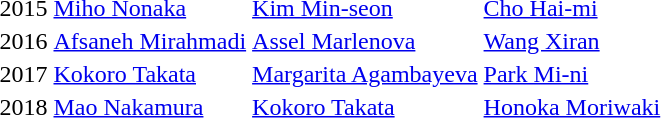<table>
<tr>
<td align="center">2015</td>
<td> <a href='#'>Miho Nonaka</a></td>
<td> <a href='#'>Kim Min-seon</a></td>
<td> <a href='#'>Cho Hai-mi</a></td>
</tr>
<tr>
<td align="center">2016</td>
<td> <a href='#'>Afsaneh Mirahmadi</a></td>
<td> <a href='#'>Assel Marlenova</a></td>
<td> <a href='#'>Wang Xiran</a></td>
</tr>
<tr>
<td align="center">2017</td>
<td> <a href='#'>Kokoro Takata</a></td>
<td> <a href='#'>Margarita Agambayeva</a></td>
<td> <a href='#'>Park Mi-ni</a></td>
</tr>
<tr>
<td align="center">2018</td>
<td> <a href='#'>Mao Nakamura</a></td>
<td> <a href='#'>Kokoro Takata</a></td>
<td> <a href='#'>Honoka Moriwaki</a></td>
</tr>
</table>
